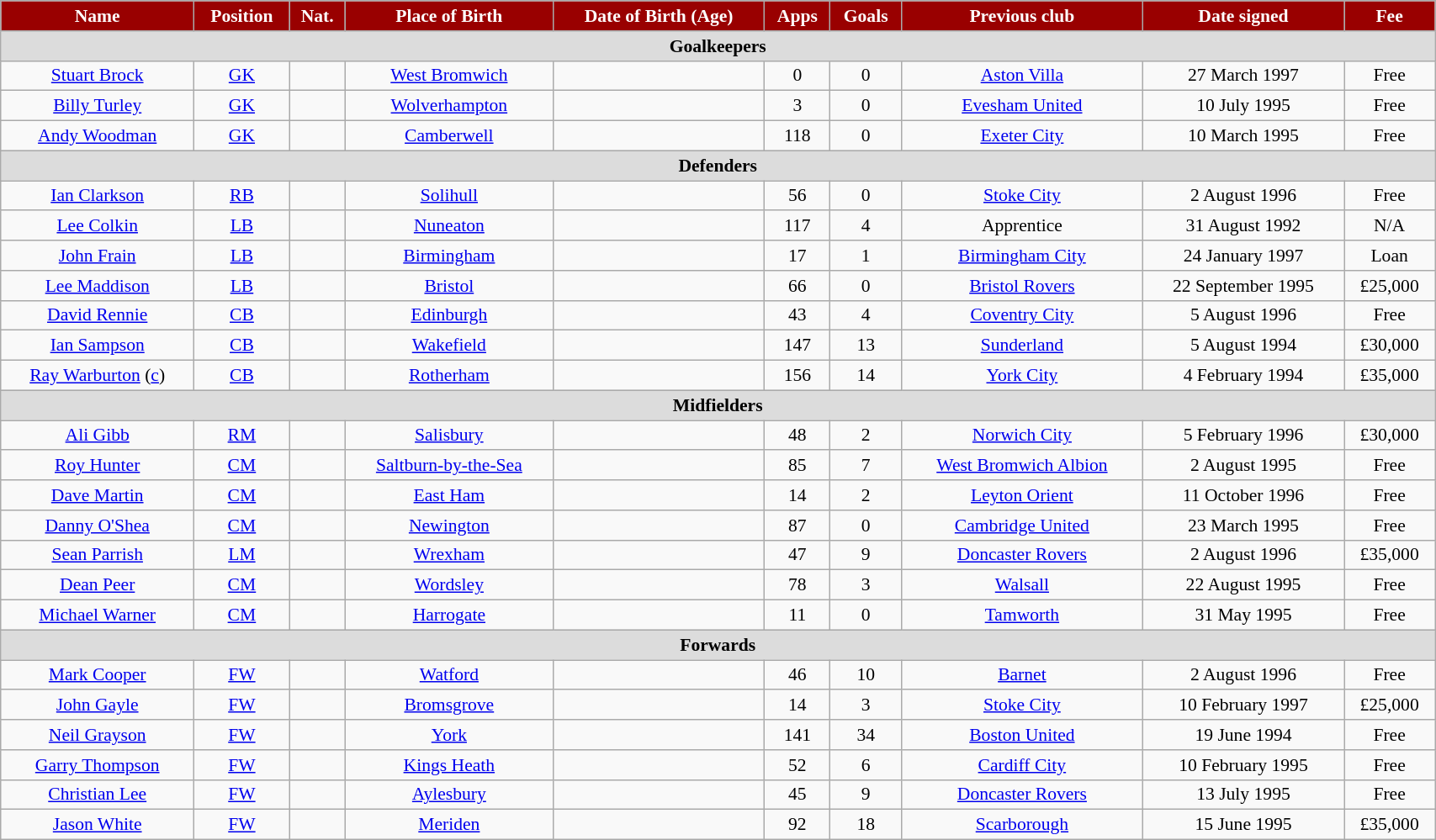<table class="wikitable" style="text-align:center; font-size:90%; width:90%;">
<tr>
<th style="background:#900; color:#FFF; text-align:center;">Name</th>
<th style="background:#900; color:#FFF; text-align:center;">Position</th>
<th style="background:#900; color:#FFF; text-align:center;">Nat.</th>
<th style="background:#900; color:#FFF; text-align:center;">Place of Birth</th>
<th style="background:#900; color:#FFF; text-align:center;">Date of Birth (Age)</th>
<th style="background:#900; color:#FFF; text-align:center;">Apps</th>
<th style="background:#900; color:#FFF; text-align:center;">Goals</th>
<th style="background:#900; color:#FFF; text-align:center;">Previous club</th>
<th style="background:#900; color:#FFF; text-align:center;">Date signed</th>
<th style="background:#900; color:#FFF; text-align:center;">Fee</th>
</tr>
<tr>
<th colspan="12" style="background:#dcdcdc; text-align:center;">Goalkeepers</th>
</tr>
<tr>
<td><a href='#'>Stuart Brock</a></td>
<td><a href='#'>GK</a></td>
<td></td>
<td><a href='#'>West Bromwich</a></td>
<td></td>
<td>0</td>
<td>0</td>
<td><a href='#'>Aston Villa</a></td>
<td>27 March 1997</td>
<td>Free</td>
</tr>
<tr>
<td><a href='#'>Billy Turley</a></td>
<td><a href='#'>GK</a></td>
<td></td>
<td><a href='#'>Wolverhampton</a></td>
<td></td>
<td>3</td>
<td>0</td>
<td><a href='#'>Evesham United</a></td>
<td>10 July 1995</td>
<td>Free</td>
</tr>
<tr>
<td><a href='#'>Andy Woodman</a></td>
<td><a href='#'>GK</a></td>
<td></td>
<td><a href='#'>Camberwell</a></td>
<td></td>
<td>118</td>
<td>0</td>
<td><a href='#'>Exeter City</a></td>
<td>10 March 1995</td>
<td>Free</td>
</tr>
<tr>
<th colspan="12" style="background:#dcdcdc; text-align:center;">Defenders</th>
</tr>
<tr>
<td><a href='#'>Ian Clarkson</a></td>
<td><a href='#'>RB</a></td>
<td></td>
<td><a href='#'>Solihull</a></td>
<td></td>
<td>56</td>
<td>0</td>
<td><a href='#'>Stoke City</a></td>
<td>2 August 1996</td>
<td>Free</td>
</tr>
<tr>
<td><a href='#'>Lee Colkin</a></td>
<td><a href='#'>LB</a></td>
<td></td>
<td><a href='#'>Nuneaton</a></td>
<td></td>
<td>117</td>
<td>4</td>
<td>Apprentice</td>
<td>31 August 1992</td>
<td>N/A</td>
</tr>
<tr>
<td><a href='#'>John Frain</a></td>
<td><a href='#'>LB</a></td>
<td></td>
<td><a href='#'>Birmingham</a></td>
<td></td>
<td>17</td>
<td>1</td>
<td><a href='#'>Birmingham City</a></td>
<td>24 January 1997</td>
<td>Loan</td>
</tr>
<tr>
<td><a href='#'>Lee Maddison</a></td>
<td><a href='#'>LB</a></td>
<td></td>
<td><a href='#'>Bristol</a></td>
<td></td>
<td>66</td>
<td>0</td>
<td><a href='#'>Bristol Rovers</a></td>
<td>22 September 1995</td>
<td>£25,000</td>
</tr>
<tr>
<td><a href='#'>David Rennie</a></td>
<td><a href='#'>CB</a></td>
<td></td>
<td><a href='#'>Edinburgh</a></td>
<td></td>
<td>43</td>
<td>4</td>
<td><a href='#'>Coventry City</a></td>
<td>5 August 1996</td>
<td>Free</td>
</tr>
<tr>
<td><a href='#'>Ian Sampson</a></td>
<td><a href='#'>CB</a></td>
<td></td>
<td><a href='#'>Wakefield</a></td>
<td></td>
<td>147</td>
<td>13</td>
<td><a href='#'>Sunderland</a></td>
<td>5 August 1994</td>
<td>£30,000</td>
</tr>
<tr>
<td><a href='#'>Ray Warburton</a> (<a href='#'>c</a>)</td>
<td><a href='#'>CB</a></td>
<td></td>
<td><a href='#'>Rotherham</a></td>
<td></td>
<td>156</td>
<td>14</td>
<td><a href='#'>York City</a></td>
<td>4 February 1994</td>
<td>£35,000</td>
</tr>
<tr>
<th colspan="12" style="background:#dcdcdc; text-align:center;">Midfielders</th>
</tr>
<tr>
<td><a href='#'>Ali Gibb</a></td>
<td><a href='#'>RM</a></td>
<td></td>
<td><a href='#'>Salisbury</a></td>
<td></td>
<td>48</td>
<td>2</td>
<td><a href='#'>Norwich City</a></td>
<td>5 February 1996</td>
<td>£30,000</td>
</tr>
<tr>
<td><a href='#'>Roy Hunter</a></td>
<td><a href='#'>CM</a></td>
<td></td>
<td><a href='#'>Saltburn-by-the-Sea</a></td>
<td></td>
<td>85</td>
<td>7</td>
<td><a href='#'>West Bromwich Albion</a></td>
<td>2 August 1995</td>
<td>Free</td>
</tr>
<tr>
<td><a href='#'>Dave Martin</a></td>
<td><a href='#'>CM</a></td>
<td></td>
<td><a href='#'>East Ham</a></td>
<td></td>
<td>14</td>
<td>2</td>
<td><a href='#'>Leyton Orient</a></td>
<td>11 October 1996</td>
<td>Free</td>
</tr>
<tr>
<td><a href='#'>Danny O'Shea</a></td>
<td><a href='#'>CM</a></td>
<td></td>
<td><a href='#'>Newington</a></td>
<td></td>
<td>87</td>
<td>0</td>
<td><a href='#'>Cambridge United</a></td>
<td>23 March 1995</td>
<td>Free</td>
</tr>
<tr>
<td><a href='#'>Sean Parrish</a></td>
<td><a href='#'>LM</a></td>
<td></td>
<td><a href='#'>Wrexham</a></td>
<td></td>
<td>47</td>
<td>9</td>
<td><a href='#'>Doncaster Rovers</a></td>
<td>2 August 1996</td>
<td>£35,000</td>
</tr>
<tr>
<td><a href='#'>Dean Peer</a></td>
<td><a href='#'>CM</a></td>
<td></td>
<td><a href='#'>Wordsley</a></td>
<td></td>
<td>78</td>
<td>3</td>
<td><a href='#'>Walsall</a></td>
<td>22 August 1995</td>
<td>Free</td>
</tr>
<tr>
<td><a href='#'>Michael Warner</a></td>
<td><a href='#'>CM</a></td>
<td></td>
<td><a href='#'>Harrogate</a></td>
<td></td>
<td>11</td>
<td>0</td>
<td><a href='#'>Tamworth</a></td>
<td>31 May 1995</td>
<td>Free</td>
</tr>
<tr>
<th colspan="12" style="background:#dcdcdc; text-align:center;">Forwards</th>
</tr>
<tr>
<td><a href='#'>Mark Cooper</a></td>
<td><a href='#'>FW</a></td>
<td></td>
<td><a href='#'>Watford</a></td>
<td></td>
<td>46</td>
<td>10</td>
<td><a href='#'>Barnet</a></td>
<td>2 August 1996</td>
<td>Free</td>
</tr>
<tr>
<td><a href='#'>John Gayle</a></td>
<td><a href='#'>FW</a></td>
<td></td>
<td><a href='#'>Bromsgrove</a></td>
<td></td>
<td>14</td>
<td>3</td>
<td><a href='#'>Stoke City</a></td>
<td>10 February 1997</td>
<td>£25,000</td>
</tr>
<tr>
<td><a href='#'>Neil Grayson</a></td>
<td><a href='#'>FW</a></td>
<td></td>
<td><a href='#'>York</a></td>
<td></td>
<td>141</td>
<td>34</td>
<td><a href='#'>Boston United</a></td>
<td>19 June 1994</td>
<td>Free</td>
</tr>
<tr>
<td><a href='#'>Garry Thompson</a></td>
<td><a href='#'>FW</a></td>
<td></td>
<td><a href='#'>Kings Heath</a></td>
<td></td>
<td>52</td>
<td>6</td>
<td><a href='#'>Cardiff City</a></td>
<td>10 February 1995</td>
<td>Free</td>
</tr>
<tr>
<td><a href='#'>Christian Lee</a></td>
<td><a href='#'>FW</a></td>
<td></td>
<td><a href='#'>Aylesbury</a></td>
<td></td>
<td>45</td>
<td>9</td>
<td><a href='#'>Doncaster Rovers</a></td>
<td>13 July 1995</td>
<td>Free</td>
</tr>
<tr>
<td><a href='#'>Jason White</a></td>
<td><a href='#'>FW</a></td>
<td></td>
<td><a href='#'>Meriden</a></td>
<td></td>
<td>92</td>
<td>18</td>
<td><a href='#'>Scarborough</a></td>
<td>15 June 1995</td>
<td>£35,000</td>
</tr>
</table>
